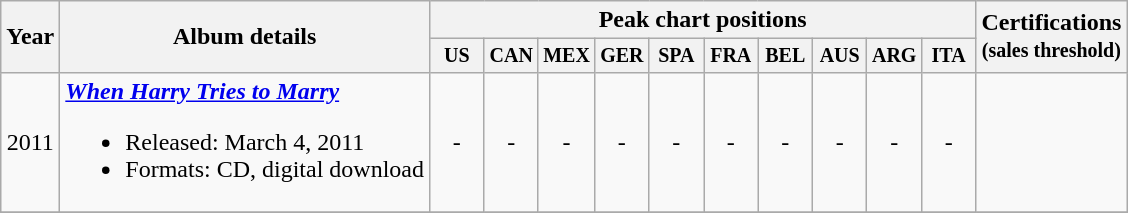<table class="wikitable" style="text-align:center;">
<tr>
<th rowspan="2">Year</th>
<th rowspan="2">Album details</th>
<th colspan="10">Peak chart positions</th>
<th rowspan="2">Certifications<br><small>(sales threshold)</small></th>
</tr>
<tr style="font-size:smaller;">
<th style="width:30px;">US</th>
<th style="width:30px;">CAN</th>
<th style="width:30px;">MEX</th>
<th style="width:30px;">GER</th>
<th style="width:30px;">SPA</th>
<th style="width:30px;">FRA</th>
<th style="width:30px;">BEL</th>
<th style="width:30px;">AUS</th>
<th style="width:30px;">ARG</th>
<th style="width:30px;">ITA</th>
</tr>
<tr>
<td>2011</td>
<td style="text-align:left;"><strong><em><a href='#'>When Harry Tries to Marry</a></em></strong><br><ul><li>Released: March 4, 2011</li><li>Formats: CD, digital download</li></ul></td>
<td>-</td>
<td>-</td>
<td>-</td>
<td>-</td>
<td>-</td>
<td>-</td>
<td>-</td>
<td>-</td>
<td>-</td>
<td>-</td>
<td style="text-align:left;"></td>
</tr>
<tr>
</tr>
</table>
